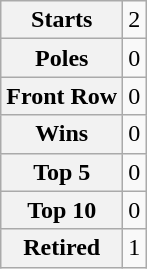<table class="wikitable" style="text-align:center">
<tr>
<th>Starts</th>
<td>2</td>
</tr>
<tr>
<th>Poles</th>
<td>0</td>
</tr>
<tr>
<th>Front Row</th>
<td>0</td>
</tr>
<tr>
<th>Wins</th>
<td>0</td>
</tr>
<tr>
<th>Top 5</th>
<td>0</td>
</tr>
<tr>
<th>Top 10</th>
<td>0</td>
</tr>
<tr>
<th>Retired</th>
<td>1</td>
</tr>
</table>
